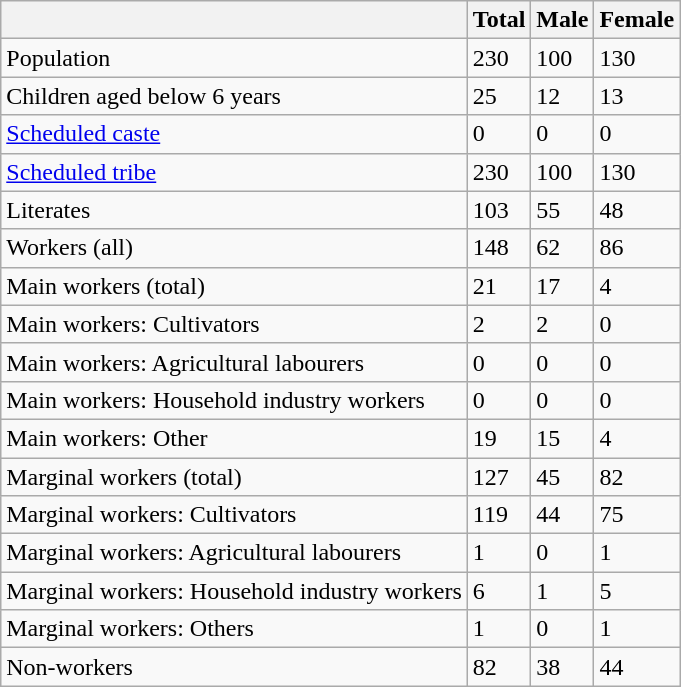<table class="wikitable sortable">
<tr>
<th></th>
<th>Total</th>
<th>Male</th>
<th>Female</th>
</tr>
<tr>
<td>Population</td>
<td>230</td>
<td>100</td>
<td>130</td>
</tr>
<tr>
<td>Children aged below 6 years</td>
<td>25</td>
<td>12</td>
<td>13</td>
</tr>
<tr>
<td><a href='#'>Scheduled caste</a></td>
<td>0</td>
<td>0</td>
<td>0</td>
</tr>
<tr>
<td><a href='#'>Scheduled tribe</a></td>
<td>230</td>
<td>100</td>
<td>130</td>
</tr>
<tr>
<td>Literates</td>
<td>103</td>
<td>55</td>
<td>48</td>
</tr>
<tr>
<td>Workers (all)</td>
<td>148</td>
<td>62</td>
<td>86</td>
</tr>
<tr>
<td>Main workers (total)</td>
<td>21</td>
<td>17</td>
<td>4</td>
</tr>
<tr>
<td>Main workers: Cultivators</td>
<td>2</td>
<td>2</td>
<td>0</td>
</tr>
<tr>
<td>Main workers: Agricultural labourers</td>
<td>0</td>
<td>0</td>
<td>0</td>
</tr>
<tr>
<td>Main workers: Household industry workers</td>
<td>0</td>
<td>0</td>
<td>0</td>
</tr>
<tr>
<td>Main workers: Other</td>
<td>19</td>
<td>15</td>
<td>4</td>
</tr>
<tr>
<td>Marginal workers (total)</td>
<td>127</td>
<td>45</td>
<td>82</td>
</tr>
<tr>
<td>Marginal workers: Cultivators</td>
<td>119</td>
<td>44</td>
<td>75</td>
</tr>
<tr>
<td>Marginal workers: Agricultural labourers</td>
<td>1</td>
<td>0</td>
<td>1</td>
</tr>
<tr>
<td>Marginal workers: Household industry workers</td>
<td>6</td>
<td>1</td>
<td>5</td>
</tr>
<tr>
<td>Marginal workers: Others</td>
<td>1</td>
<td>0</td>
<td>1</td>
</tr>
<tr>
<td>Non-workers</td>
<td>82</td>
<td>38</td>
<td>44</td>
</tr>
</table>
